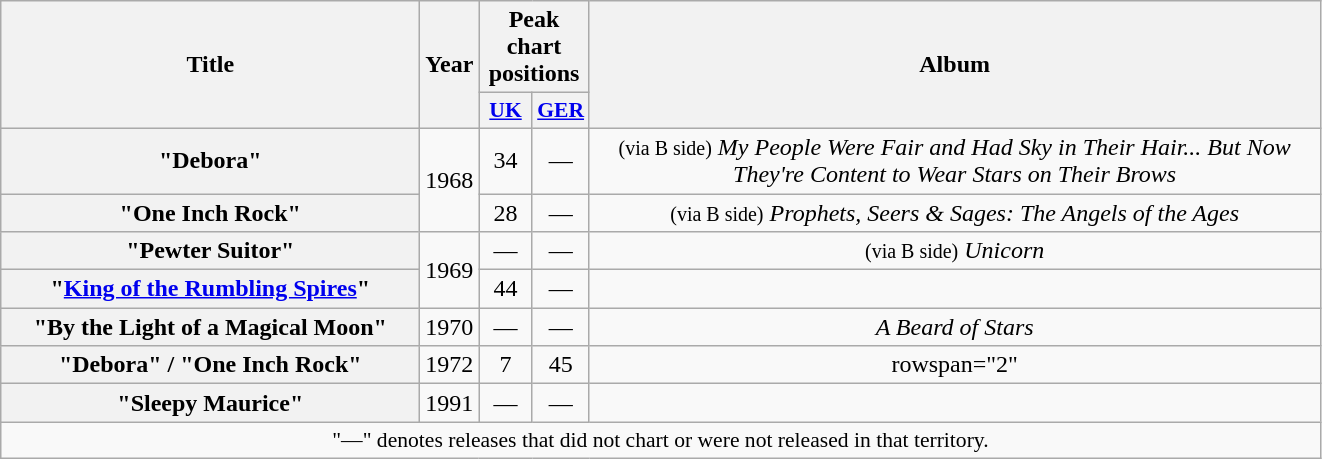<table class="wikitable plainrowheaders" style="text-align:center;">
<tr>
<th rowspan="2" scope="col" style="width:17em;">Title</th>
<th rowspan="2" scope="col" style="width:2em;">Year</th>
<th colspan="2">Peak chart positions</th>
<th rowspan="2" scope="col" style="width:30em;">Album</th>
</tr>
<tr>
<th scope="col" style="width:2em;font-size:90%;"><a href='#'>UK</a><br></th>
<th scope="col" style="width:2em;font-size:90%;"><a href='#'>GER</a><br></th>
</tr>
<tr>
<th scope="row">"Debora"</th>
<td rowspan="2">1968</td>
<td>34</td>
<td>—</td>
<td><small>(via B side)</small> <em>My People Were Fair and Had Sky in Their Hair... But Now They're Content to Wear Stars on Their Brows</em></td>
</tr>
<tr>
<th scope="row">"One Inch Rock"</th>
<td>28</td>
<td>—</td>
<td><small>(via B side)</small> <em>Prophets, Seers & Sages: The Angels of the Ages</em></td>
</tr>
<tr>
<th scope="row">"Pewter Suitor"</th>
<td rowspan="2">1969</td>
<td>—</td>
<td>—</td>
<td><small>(via B side)</small> <em>Unicorn</em></td>
</tr>
<tr>
<th scope="row">"<a href='#'>King of the Rumbling Spires</a>"</th>
<td>44</td>
<td>—</td>
<td></td>
</tr>
<tr>
<th scope="row">"By the Light of a Magical Moon"</th>
<td>1970</td>
<td>—</td>
<td>—</td>
<td><em>A Beard of Stars</em></td>
</tr>
<tr>
<th scope="row">"Debora" / "One Inch Rock" </th>
<td>1972</td>
<td>7</td>
<td>45</td>
<td>rowspan="2" </td>
</tr>
<tr>
<th scope="row">"Sleepy Maurice"</th>
<td>1991</td>
<td>—</td>
<td>—</td>
</tr>
<tr>
<td colspan="5" style="font-size:90%">"—" denotes releases that did not chart or were not released in that territory.</td>
</tr>
</table>
